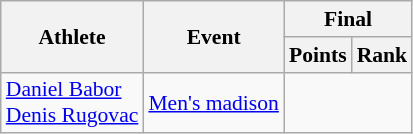<table class="wikitable" style="font-size:90%">
<tr>
<th rowspan=2>Athlete</th>
<th rowspan=2>Event</th>
<th colspan=2>Final</th>
</tr>
<tr>
<th>Points</th>
<th>Rank</th>
</tr>
<tr align=center>
<td align=left><a href='#'>Daniel Babor</a><br><a href='#'>Denis Rugovac</a></td>
<td align=left><a href='#'>Men's madison</a></td>
<td colspan=2></td>
</tr>
</table>
